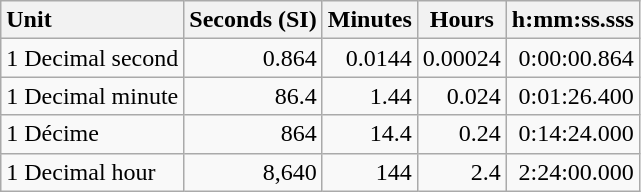<table class="wikitable" style="text-align:right;">
<tr>
<th style="text-align: left">Unit</th>
<th>Seconds (SI)</th>
<th>Minutes</th>
<th>Hours</th>
<th>h:mm:ss.sss</th>
</tr>
<tr>
<td style="text-align: left">1 Decimal second</td>
<td> 0.864</td>
<td>0.0144</td>
<td>0.00024</td>
<td>0:00:00.864</td>
</tr>
<tr>
<td style="text-align: left">1 Decimal minute</td>
<td>86.4</td>
<td> 1.44</td>
<td>0.024</td>
<td>0:01:26.400</td>
</tr>
<tr>
<td style="text-align: left">1 Décime</td>
<td>864</td>
<td>14.4</td>
<td>0.24</td>
<td>0:14:24.000</td>
</tr>
<tr>
<td style="text-align: left">1 Decimal hour</td>
<td>8,640</td>
<td>144</td>
<td> 2.4</td>
<td>2:24:00.000</td>
</tr>
</table>
